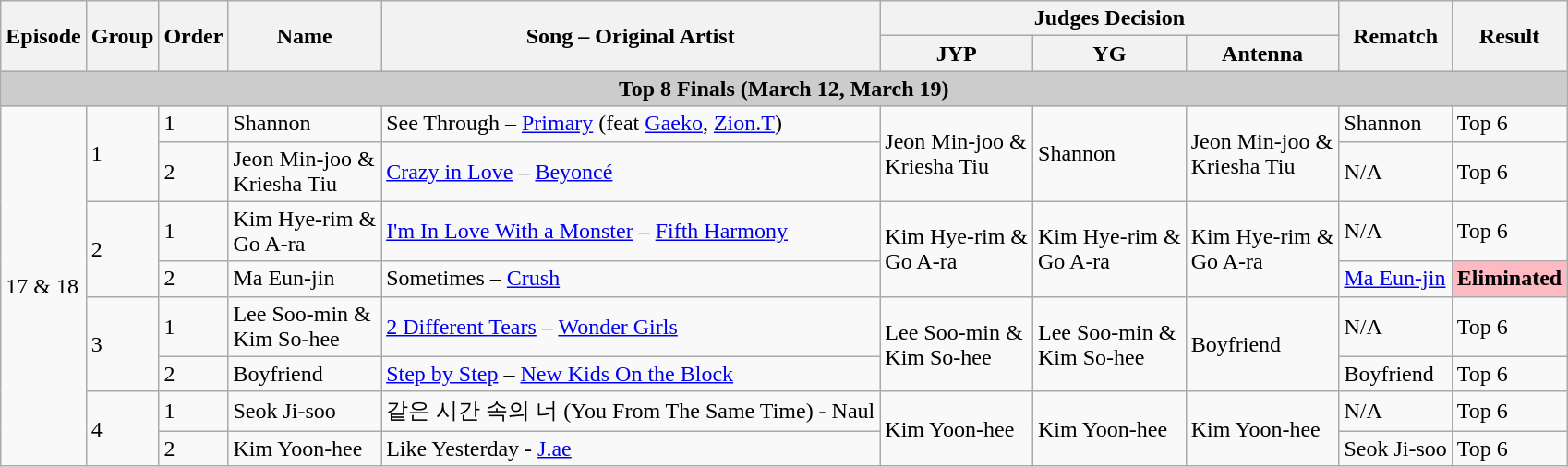<table class="wikitable">
<tr>
<th rowspan="2">Episode</th>
<th rowspan="2">Group</th>
<th rowspan="2">Order</th>
<th rowspan="2">Name</th>
<th rowspan="2">Song – Original Artist</th>
<th colspan="3">Judges Decision</th>
<th rowspan="2">Rematch</th>
<th rowspan="2">Result</th>
</tr>
<tr>
<th>JYP</th>
<th>YG</th>
<th>Antenna</th>
</tr>
<tr>
<td colspan="10" style="background:#ccc; text-align:center;"><strong>Top 8 Finals (March 12, March 19)</strong></td>
</tr>
<tr>
<td rowspan="8">17 & 18</td>
<td rowspan="2">1</td>
<td>1</td>
<td>Shannon</td>
<td>See Through – <a href='#'>Primary</a> (feat <a href='#'>Gaeko</a>, <a href='#'>Zion.T</a>)</td>
<td rowspan="2">Jeon Min-joo &<br>Kriesha Tiu</td>
<td rowspan="2">Shannon</td>
<td rowspan="2">Jeon Min-joo &<br>Kriesha Tiu</td>
<td>Shannon</td>
<td>Top 6</td>
</tr>
<tr>
<td>2</td>
<td>Jeon Min-joo &<br>Kriesha Tiu</td>
<td><a href='#'>Crazy in Love</a> – <a href='#'>Beyoncé</a></td>
<td>N/A</td>
<td>Top 6</td>
</tr>
<tr>
<td rowspan="2">2</td>
<td>1</td>
<td>Kim Hye-rim &<br>Go A-ra</td>
<td><a href='#'>I'm In Love With a Monster</a> – <a href='#'>Fifth Harmony</a></td>
<td rowspan="2">Kim Hye-rim &<br>Go A-ra</td>
<td rowspan="2">Kim Hye-rim &<br>Go A-ra</td>
<td rowspan="2">Kim Hye-rim &<br>Go A-ra</td>
<td>N/A</td>
<td>Top 6</td>
</tr>
<tr>
<td>2</td>
<td>Ma Eun-jin</td>
<td>Sometimes – <a href='#'>Crush</a></td>
<td><a href='#'>Ma Eun-jin</a></td>
<td bgcolor="#febac2"><span><strong>Eliminated</strong></span></td>
</tr>
<tr>
<td rowspan="2">3</td>
<td>1</td>
<td>Lee Soo-min &<br>Kim So-hee</td>
<td><a href='#'>2 Different Tears</a> – <a href='#'>Wonder Girls</a></td>
<td rowspan="2">Lee Soo-min &<br>Kim So-hee</td>
<td rowspan="2">Lee Soo-min &<br>Kim So-hee</td>
<td rowspan="2">Boyfriend</td>
<td>N/A</td>
<td>Top 6</td>
</tr>
<tr>
<td>2</td>
<td>Boyfriend</td>
<td><a href='#'>Step by Step</a> – <a href='#'>New Kids On the Block</a></td>
<td>Boyfriend</td>
<td>Top 6</td>
</tr>
<tr>
<td rowspan="2">4</td>
<td>1</td>
<td>Seok Ji-soo</td>
<td>같은 시간 속의 너 (You From The Same Time) - Naul</td>
<td rowspan="2">Kim Yoon-hee</td>
<td rowspan="2">Kim Yoon-hee</td>
<td rowspan="2">Kim Yoon-hee</td>
<td>N/A</td>
<td>Top 6</td>
</tr>
<tr>
<td>2</td>
<td>Kim Yoon-hee</td>
<td>Like Yesterday - <a href='#'>J.ae</a></td>
<td>Seok Ji-soo</td>
<td>Top 6</td>
</tr>
</table>
